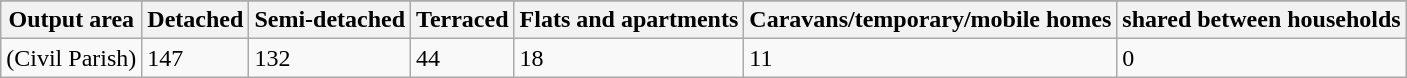<table class="wikitable">
<tr>
</tr>
<tr>
<th>Output area</th>
<th>Detached</th>
<th>Semi-detached</th>
<th>Terraced</th>
<th>Flats and apartments</th>
<th>Caravans/temporary/mobile homes</th>
<th>shared between households</th>
</tr>
<tr>
<td>(Civil Parish)</td>
<td>147</td>
<td>132</td>
<td>44</td>
<td>18</td>
<td>11</td>
<td>0</td>
</tr>
</table>
